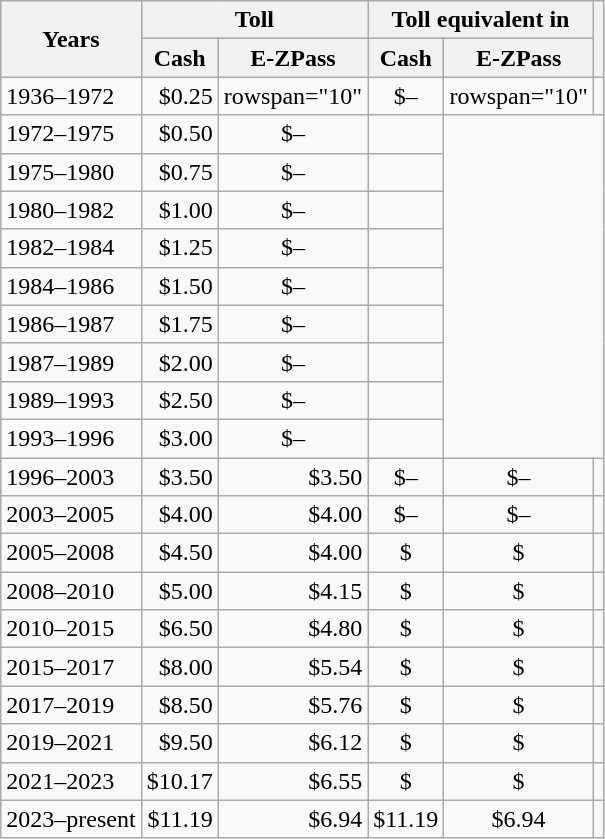<table class="wikitable sortable">
<tr>
<th rowspan="2" scope="col">Years</th>
<th colspan="2" scope="col">Toll</th>
<th colspan="2" scope="col">Toll equivalent in </th>
<th rowspan="2" class="unsortable"></th>
</tr>
<tr>
<th>Cash</th>
<th>E-ZPass</th>
<th>Cash</th>
<th>E-ZPass</th>
</tr>
<tr>
<td>1936–1972</td>
<td align="right">$0.25</td>
<td>rowspan="10" </td>
<td align="center">$–</td>
<td>rowspan="10" </td>
<td></td>
</tr>
<tr>
<td>1972–1975</td>
<td align="right">$0.50</td>
<td align="center">$–</td>
<td></td>
</tr>
<tr>
<td>1975–1980</td>
<td align="right">$0.75</td>
<td align="center">$–</td>
<td></td>
</tr>
<tr>
<td>1980–1982</td>
<td align="right">$1.00</td>
<td align="center">$–</td>
<td></td>
</tr>
<tr>
<td>1982–1984</td>
<td align="right">$1.25</td>
<td align="center">$–</td>
<td></td>
</tr>
<tr>
<td>1984–1986</td>
<td align="right">$1.50</td>
<td align="center">$–</td>
<td></td>
</tr>
<tr>
<td>1986–1987</td>
<td align="right">$1.75</td>
<td align="center">$–</td>
<td></td>
</tr>
<tr>
<td>1987–1989</td>
<td align="right">$2.00</td>
<td align="center">$–</td>
<td></td>
</tr>
<tr>
<td>1989–1993</td>
<td align="right">$2.50</td>
<td align="center">$–</td>
<td></td>
</tr>
<tr>
<td>1993–1996</td>
<td align="right">$3.00</td>
<td align="center">$–</td>
<td></td>
</tr>
<tr>
<td>1996–2003</td>
<td align="right">$3.50</td>
<td align="right">$3.50</td>
<td align="center">$–</td>
<td align="center">$–</td>
<td></td>
</tr>
<tr>
<td>2003–2005</td>
<td align="right">$4.00</td>
<td align="right">$4.00</td>
<td align="center">$–</td>
<td align="center">$–</td>
<td></td>
</tr>
<tr>
<td>2005–2008</td>
<td align="right">$4.50</td>
<td align="right">$4.00</td>
<td align="center">$</td>
<td align="center">$</td>
<td></td>
</tr>
<tr>
<td>2008–2010</td>
<td align="right">$5.00</td>
<td align="right">$4.15</td>
<td align="center">$</td>
<td align="center">$</td>
<td></td>
</tr>
<tr>
<td>2010–2015</td>
<td align="right">$6.50</td>
<td align="right">$4.80</td>
<td align="center">$</td>
<td align="center">$</td>
<td></td>
</tr>
<tr>
<td>2015–2017</td>
<td align="right">$8.00</td>
<td align="right">$5.54</td>
<td align="center">$</td>
<td align="center">$</td>
<td></td>
</tr>
<tr>
<td>2017–2019</td>
<td align="right">$8.50</td>
<td align="right">$5.76</td>
<td align="center">$</td>
<td align="center">$</td>
<td></td>
</tr>
<tr>
<td>2019–2021</td>
<td align="right">$9.50</td>
<td align="right">$6.12</td>
<td align="center">$</td>
<td align="center">$</td>
<td></td>
</tr>
<tr>
<td>2021–2023</td>
<td align="right">$10.17</td>
<td align="right">$6.55</td>
<td align="center">$</td>
<td align="center">$</td>
<td></td>
</tr>
<tr>
<td>2023–present</td>
<td align="right">$11.19</td>
<td align="right">$6.94</td>
<td align="center">$11.19</td>
<td align="center">$6.94</td>
<td></td>
</tr>
</table>
